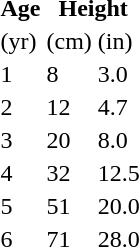<table>
<tr>
<th>Age</th>
<th colspan="2">Height</th>
</tr>
<tr>
<td>(yr)</td>
<td>(cm)</td>
<td>(in)</td>
</tr>
<tr>
<td>1</td>
<td>8</td>
<td>3.0</td>
</tr>
<tr>
<td>2</td>
<td>12</td>
<td>4.7</td>
</tr>
<tr>
<td>3</td>
<td>20</td>
<td>8.0</td>
</tr>
<tr>
<td>4</td>
<td>32</td>
<td>12.5</td>
</tr>
<tr>
<td>5</td>
<td>51</td>
<td>20.0</td>
</tr>
<tr>
<td>6</td>
<td>71</td>
<td>28.0</td>
</tr>
</table>
